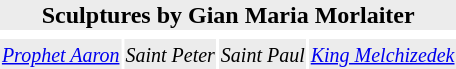<table align=right>
<tr>
<th colspan="4" style="background:#ECECEC; ">Sculptures by Gian Maria Morlaiter</th>
</tr>
<tr>
<td></td>
<td></td>
<td></td>
<td></td>
</tr>
<tr>
<td style="background:#ECECEC; text-align: center;"><small><em><a href='#'>Prophet Aaron</a></em></small><br></td>
<td style="background:#ECECEC; text-align: center;"><small><em>Saint Peter</em></small><br></td>
<td style="background:#ECECEC; text-align: center;"><small><em>Saint Paul</em></small><br></td>
<td style="background:#ECECEC; text-align: center;"><small><em><a href='#'>King Melchizedek</a></em></small><br></td>
</tr>
</table>
